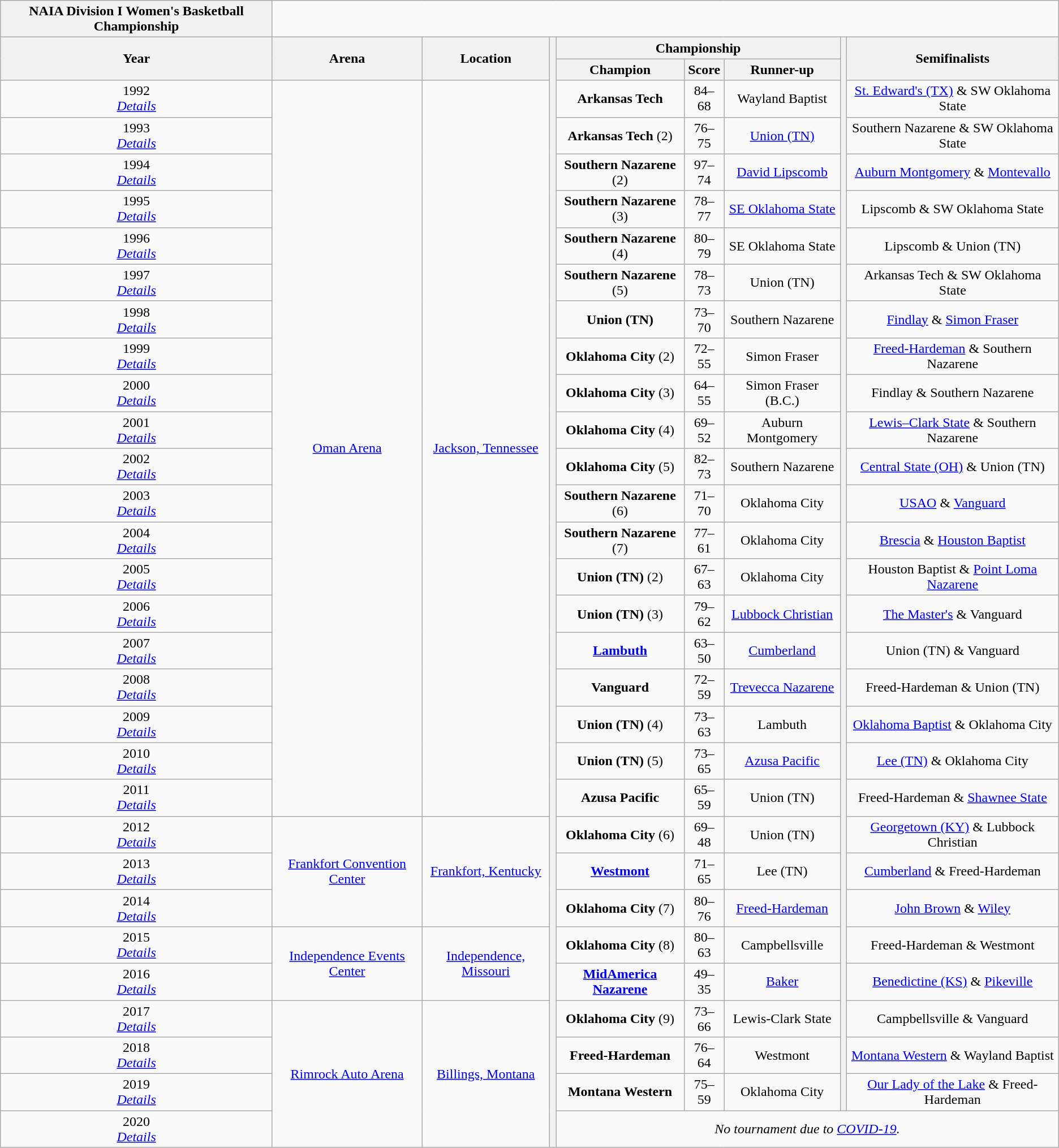<table class="wikitable" style="text-align:center">
<tr>
<th style=>NAIA Division I Women's Basketball Championship</th>
</tr>
<tr>
<th rowspan=2>Year</th>
<th rowspan=2>Arena</th>
<th rowspan=2>Location</th>
<th rowspan=31></th>
<th colspan=3>Championship</th>
<th rowspan=30></th>
<th rowspan=2>Semifinalists</th>
</tr>
<tr>
<th>Champion</th>
<th>Score</th>
<th>Runner-up</th>
</tr>
<tr>
<td>1992<br><em><a href='#'>Details</a></em></td>
<td rowspan="20"><a href='#'>Oman Arena</a></td>
<td rowspan="20"><a href='#'>Jackson, Tennessee</a></td>
<td><strong>Arkansas Tech</strong></td>
<td>84–68</td>
<td>Wayland Baptist</td>
<td><a href='#'>St. Edward's (TX)</a> & SW Oklahoma State</td>
</tr>
<tr>
<td>1993<br><em><a href='#'>Details</a></em></td>
<td><strong>Arkansas Tech</strong> (2)</td>
<td>76–75</td>
<td><a href='#'>Union (TN)</a></td>
<td>Southern Nazarene & SW Oklahoma State</td>
</tr>
<tr>
<td>1994<br><em><a href='#'>Details</a></em></td>
<td><strong>Southern Nazarene</strong> (2)</td>
<td>97–74</td>
<td><a href='#'>David Lipscomb</a></td>
<td><a href='#'>Auburn Montgomery</a> & <a href='#'>Montevallo</a></td>
</tr>
<tr>
<td>1995<br><em><a href='#'>Details</a></em></td>
<td><strong>Southern Nazarene</strong> (3)</td>
<td>78–77</td>
<td><a href='#'>SE Oklahoma State</a></td>
<td>Lipscomb & SW Oklahoma State</td>
</tr>
<tr>
<td>1996<br><em><a href='#'>Details</a></em></td>
<td><strong>Southern Nazarene</strong> (4)</td>
<td>80–79</td>
<td>SE Oklahoma State</td>
<td>Lipscomb & Union (TN)</td>
</tr>
<tr>
<td>1997<br><em><a href='#'>Details</a></em></td>
<td><strong>Southern Nazarene</strong> (5)</td>
<td>78–73</td>
<td>Union (TN)</td>
<td>Arkansas Tech & SW Oklahoma State</td>
</tr>
<tr>
<td>1998<br><em><a href='#'>Details</a></em></td>
<td><strong>Union (TN)</strong></td>
<td>73–70</td>
<td>Southern Nazarene</td>
<td><a href='#'>Findlay</a> & <a href='#'>Simon Fraser</a></td>
</tr>
<tr>
<td>1999<br><em><a href='#'>Details</a></em></td>
<td><strong>Oklahoma City</strong> (2)</td>
<td>72–55</td>
<td>Simon Fraser</td>
<td><a href='#'>Freed-Hardeman</a> & Southern Nazarene</td>
</tr>
<tr>
<td>2000<br><em><a href='#'>Details</a></em></td>
<td><strong>Oklahoma City</strong> (3)</td>
<td>64–55</td>
<td>Simon Fraser (B.C.)</td>
<td>Findlay & Southern Nazarene</td>
</tr>
<tr>
<td>2001<br><em><a href='#'>Details</a></em></td>
<td><strong>Oklahoma City</strong> (4)</td>
<td>69–52</td>
<td>Auburn Montgomery</td>
<td><a href='#'>Lewis–Clark State</a> & Southern Nazarene</td>
</tr>
<tr>
<td>2002<br><em><a href='#'>Details</a></em></td>
<td><strong>Oklahoma City</strong> (5)</td>
<td>82–73</td>
<td>Southern Nazarene</td>
<td><a href='#'>Central State (OH)</a> & Union (TN)</td>
</tr>
<tr>
<td>2003<br><em><a href='#'>Details</a></em></td>
<td><strong>Southern Nazarene</strong> (6)</td>
<td>71–70</td>
<td>Oklahoma City</td>
<td><a href='#'>USAO</a> & <a href='#'>Vanguard</a></td>
</tr>
<tr>
<td>2004<br><em><a href='#'>Details</a></em></td>
<td><strong>Southern Nazarene</strong> (7)</td>
<td>77–61</td>
<td>Oklahoma City</td>
<td><a href='#'>Brescia</a> & <a href='#'>Houston Baptist</a></td>
</tr>
<tr>
<td>2005<br><em><a href='#'>Details</a></em></td>
<td><strong>Union (TN)</strong> (2)</td>
<td>67–63</td>
<td>Oklahoma City</td>
<td>Houston Baptist & <a href='#'>Point Loma Nazarene</a></td>
</tr>
<tr>
<td>2006<br><em><a href='#'>Details</a></em></td>
<td><strong>Union (TN)</strong> (3)</td>
<td>79–62</td>
<td><a href='#'>Lubbock Christian</a></td>
<td><a href='#'>The Master's</a> & Vanguard</td>
</tr>
<tr>
<td>2007<br><em><a href='#'>Details</a></em></td>
<td><strong><a href='#'>Lambuth</a></strong></td>
<td>63–50</td>
<td><a href='#'>Cumberland</a></td>
<td>Union (TN) & Vanguard</td>
</tr>
<tr>
<td>2008<br><em><a href='#'>Details</a></em></td>
<td><strong>Vanguard</strong></td>
<td>72–59</td>
<td><a href='#'>Trevecca Nazarene</a></td>
<td>Freed-Hardeman & Union (TN)</td>
</tr>
<tr>
<td>2009<br><em><a href='#'>Details</a></em></td>
<td><strong>Union (TN)</strong> (4)</td>
<td>73–63</td>
<td>Lambuth</td>
<td><a href='#'>Oklahoma Baptist</a> & Oklahoma City</td>
</tr>
<tr>
<td>2010<br><em><a href='#'>Details</a></em></td>
<td><strong>Union (TN)</strong> (5)</td>
<td>73–65</td>
<td><a href='#'>Azusa Pacific</a></td>
<td><a href='#'>Lee (TN)</a> & Oklahoma City</td>
</tr>
<tr>
<td>2011<br><em><a href='#'>Details</a></em></td>
<td><strong>Azusa Pacific</strong></td>
<td>65–59</td>
<td>Union (TN)</td>
<td>Freed-Hardeman & <a href='#'>Shawnee State</a></td>
</tr>
<tr>
<td>2012<br><em><a href='#'>Details</a></em></td>
<td rowspan="3"><a href='#'>Frankfort Convention Center</a></td>
<td rowspan="3"><a href='#'>Frankfort, Kentucky</a></td>
<td><strong>Oklahoma City</strong> (6)</td>
<td>69–48</td>
<td>Union (TN)</td>
<td><a href='#'>Georgetown (KY)</a> & Lubbock Christian</td>
</tr>
<tr>
<td>2013<br><em><a href='#'>Details</a></em></td>
<td><strong><a href='#'>Westmont</a></strong></td>
<td>71–65</td>
<td>Lee (TN)</td>
<td><a href='#'>Cumberland</a> & Freed-Hardeman</td>
</tr>
<tr>
<td>2014<br><em><a href='#'>Details</a></em></td>
<td><strong>Oklahoma City</strong> (7)</td>
<td>80–76</td>
<td><a href='#'>Freed-Hardeman</a></td>
<td><a href='#'>John Brown</a> & <a href='#'>Wiley</a></td>
</tr>
<tr>
<td>2015<br><em><a href='#'>Details</a></em></td>
<td rowspan="2"><a href='#'>Independence Events Center</a></td>
<td rowspan="2"><a href='#'>Independence, Missouri</a></td>
<td><strong>Oklahoma City</strong> (8)</td>
<td>80–63</td>
<td>Campbellsville</td>
<td>Freed-Hardeman & Westmont</td>
</tr>
<tr>
<td>2016<br><em><a href='#'>Details</a></em></td>
<td><strong><a href='#'>MidAmerica Nazarene</a></strong></td>
<td>49–35</td>
<td><a href='#'>Baker</a></td>
<td><a href='#'>Benedictine (KS)</a> & <a href='#'>Pikeville</a></td>
</tr>
<tr>
<td>2017<br><em><a href='#'>Details</a></em></td>
<td rowspan="4"><a href='#'>Rimrock Auto Arena</a></td>
<td rowspan="4"><a href='#'>Billings, Montana</a></td>
<td><strong>Oklahoma City</strong> (9)</td>
<td>73–66</td>
<td>Lewis-Clark State</td>
<td>Campbellsville & Vanguard</td>
</tr>
<tr>
<td>2018<br><em><a href='#'>Details</a></em></td>
<td><strong>Freed-Hardeman</strong></td>
<td>76–64</td>
<td>Westmont</td>
<td><a href='#'>Montana Western</a> & Wayland Baptist</td>
</tr>
<tr>
<td>2019<br><em><a href='#'>Details</a></em></td>
<td><strong>Montana Western</strong></td>
<td>75–59</td>
<td>Oklahoma City</td>
<td><a href='#'>Our Lady of the Lake</a> & Freed-Hardeman</td>
</tr>
<tr>
<td>2020<br><em><a href='#'>Details</a></em></td>
<td colspan=5><em>No tournament due to <a href='#'>COVID-19</a>.</em></td>
</tr>
</table>
